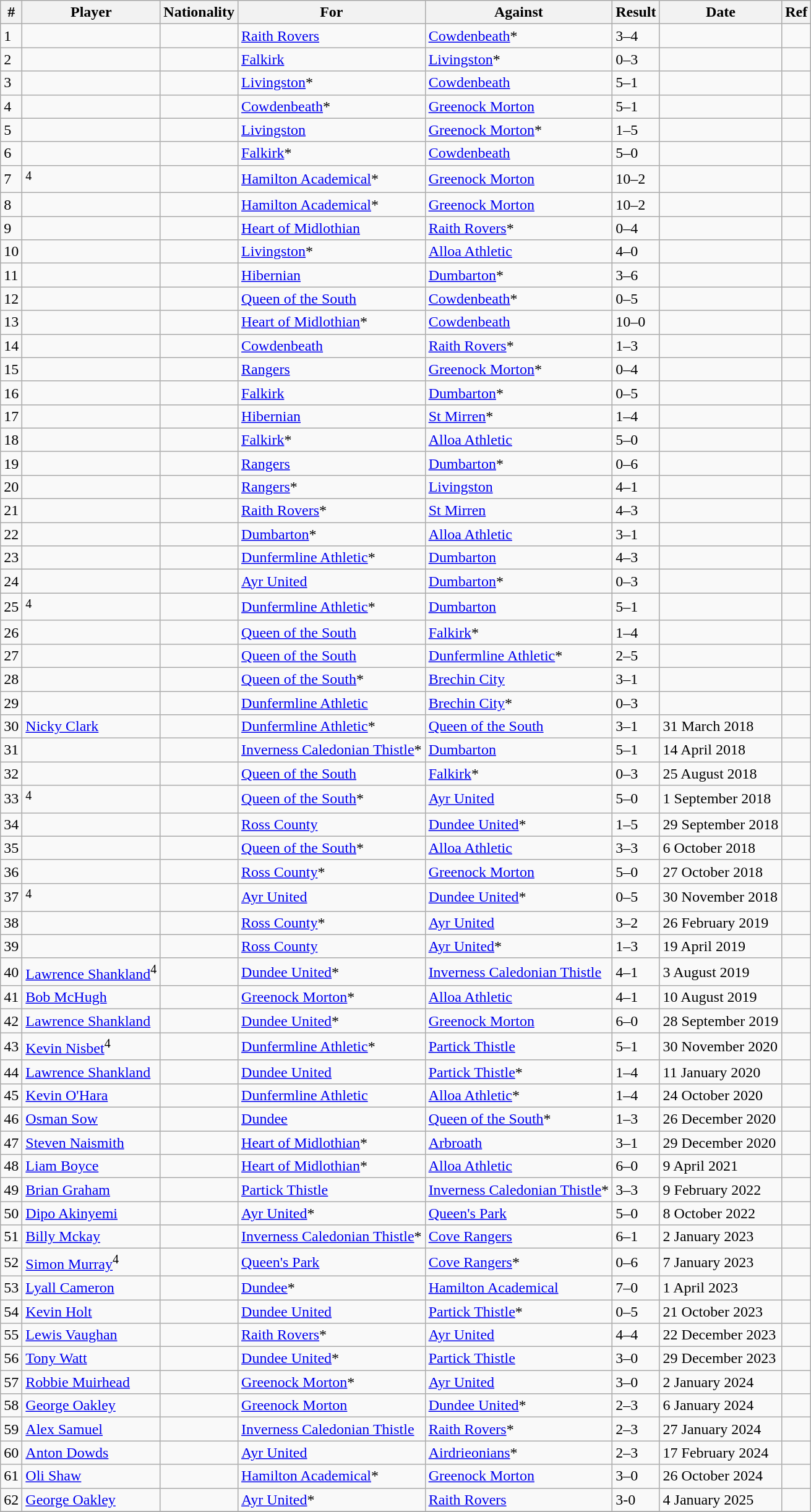<table class="wikitable sortable">
<tr>
<th>#</th>
<th>Player</th>
<th>Nationality</th>
<th>For</th>
<th>Against</th>
<th style="text-align:center">Result</th>
<th>Date</th>
<th class="unsortable" style="text-align:center">Ref</th>
</tr>
<tr>
<td>1</td>
<td></td>
<td></td>
<td><a href='#'>Raith Rovers</a></td>
<td><a href='#'>Cowdenbeath</a>*</td>
<td>3–4</td>
<td></td>
<td></td>
</tr>
<tr>
<td>2</td>
<td></td>
<td></td>
<td><a href='#'>Falkirk</a></td>
<td><a href='#'>Livingston</a>*</td>
<td>0–3</td>
<td></td>
<td></td>
</tr>
<tr>
<td>3</td>
<td></td>
<td></td>
<td><a href='#'>Livingston</a>*</td>
<td><a href='#'>Cowdenbeath</a></td>
<td>5–1</td>
<td></td>
<td></td>
</tr>
<tr>
<td>4</td>
<td></td>
<td></td>
<td><a href='#'>Cowdenbeath</a>*</td>
<td><a href='#'>Greenock Morton</a></td>
<td>5–1</td>
<td></td>
<td></td>
</tr>
<tr>
<td>5</td>
<td></td>
<td></td>
<td><a href='#'>Livingston</a></td>
<td><a href='#'>Greenock Morton</a>*</td>
<td>1–5</td>
<td></td>
<td></td>
</tr>
<tr>
<td>6</td>
<td></td>
<td></td>
<td><a href='#'>Falkirk</a>*</td>
<td><a href='#'>Cowdenbeath</a></td>
<td>5–0</td>
<td></td>
<td></td>
</tr>
<tr>
<td>7</td>
<td><sup>4</sup></td>
<td></td>
<td><a href='#'>Hamilton Academical</a>*</td>
<td><a href='#'>Greenock Morton</a></td>
<td>10–2</td>
<td></td>
<td></td>
</tr>
<tr>
<td>8</td>
<td></td>
<td></td>
<td><a href='#'>Hamilton Academical</a>*</td>
<td><a href='#'>Greenock Morton</a></td>
<td>10–2</td>
<td></td>
<td></td>
</tr>
<tr>
<td>9</td>
<td></td>
<td></td>
<td><a href='#'>Heart of Midlothian</a></td>
<td><a href='#'>Raith Rovers</a>*</td>
<td>0–4</td>
<td></td>
<td></td>
</tr>
<tr>
<td>10</td>
<td></td>
<td></td>
<td><a href='#'>Livingston</a>*</td>
<td><a href='#'>Alloa Athletic</a></td>
<td>4–0</td>
<td></td>
<td></td>
</tr>
<tr>
<td>11</td>
<td></td>
<td></td>
<td><a href='#'>Hibernian</a></td>
<td><a href='#'>Dumbarton</a>*</td>
<td>3–6</td>
<td></td>
<td></td>
</tr>
<tr>
<td>12</td>
<td></td>
<td></td>
<td><a href='#'>Queen of the South</a></td>
<td><a href='#'>Cowdenbeath</a>*</td>
<td>0–5</td>
<td></td>
<td></td>
</tr>
<tr>
<td>13</td>
<td></td>
<td></td>
<td><a href='#'>Heart of Midlothian</a>*</td>
<td><a href='#'>Cowdenbeath</a></td>
<td>10–0</td>
<td></td>
<td></td>
</tr>
<tr>
<td>14</td>
<td></td>
<td></td>
<td><a href='#'>Cowdenbeath</a></td>
<td><a href='#'>Raith Rovers</a>*</td>
<td>1–3</td>
<td></td>
<td></td>
</tr>
<tr>
<td>15</td>
<td></td>
<td></td>
<td><a href='#'>Rangers</a></td>
<td><a href='#'>Greenock Morton</a>*</td>
<td>0–4</td>
<td></td>
<td></td>
</tr>
<tr>
<td>16</td>
<td></td>
<td></td>
<td><a href='#'>Falkirk</a></td>
<td><a href='#'>Dumbarton</a>*</td>
<td>0–5</td>
<td></td>
<td></td>
</tr>
<tr>
<td>17</td>
<td></td>
<td></td>
<td><a href='#'>Hibernian</a></td>
<td><a href='#'>St Mirren</a>*</td>
<td>1–4</td>
<td></td>
<td></td>
</tr>
<tr>
<td>18</td>
<td></td>
<td></td>
<td><a href='#'>Falkirk</a>*</td>
<td><a href='#'>Alloa Athletic</a></td>
<td>5–0</td>
<td></td>
<td></td>
</tr>
<tr>
<td>19</td>
<td></td>
<td></td>
<td><a href='#'>Rangers</a></td>
<td><a href='#'>Dumbarton</a>*</td>
<td>0–6</td>
<td></td>
<td></td>
</tr>
<tr>
<td>20</td>
<td></td>
<td></td>
<td><a href='#'>Rangers</a>*</td>
<td><a href='#'>Livingston</a></td>
<td>4–1</td>
<td></td>
<td></td>
</tr>
<tr>
<td>21</td>
<td></td>
<td></td>
<td><a href='#'>Raith Rovers</a>*</td>
<td><a href='#'>St Mirren</a></td>
<td>4–3</td>
<td></td>
<td></td>
</tr>
<tr>
<td>22</td>
<td></td>
<td></td>
<td><a href='#'>Dumbarton</a>*</td>
<td><a href='#'>Alloa Athletic</a></td>
<td>3–1</td>
<td></td>
<td></td>
</tr>
<tr>
<td>23</td>
<td></td>
<td></td>
<td><a href='#'>Dunfermline Athletic</a>*</td>
<td><a href='#'>Dumbarton</a></td>
<td>4–3</td>
<td></td>
<td></td>
</tr>
<tr>
<td>24</td>
<td></td>
<td></td>
<td><a href='#'>Ayr United</a></td>
<td><a href='#'>Dumbarton</a>*</td>
<td>0–3</td>
<td></td>
<td></td>
</tr>
<tr>
<td>25</td>
<td><sup>4</sup></td>
<td></td>
<td><a href='#'>Dunfermline Athletic</a>*</td>
<td><a href='#'>Dumbarton</a></td>
<td>5–1</td>
<td></td>
<td></td>
</tr>
<tr>
<td>26</td>
<td></td>
<td></td>
<td><a href='#'>Queen of the South</a></td>
<td><a href='#'>Falkirk</a>*</td>
<td>1–4</td>
<td></td>
<td></td>
</tr>
<tr>
<td>27</td>
<td></td>
<td></td>
<td><a href='#'>Queen of the South</a></td>
<td><a href='#'>Dunfermline Athletic</a>*</td>
<td>2–5</td>
<td></td>
<td></td>
</tr>
<tr>
<td>28</td>
<td></td>
<td></td>
<td><a href='#'>Queen of the South</a>*</td>
<td><a href='#'>Brechin City</a></td>
<td>3–1</td>
<td></td>
<td></td>
</tr>
<tr>
<td>29</td>
<td></td>
<td></td>
<td><a href='#'>Dunfermline Athletic</a></td>
<td><a href='#'>Brechin City</a>*</td>
<td>0–3</td>
<td></td>
<td></td>
</tr>
<tr>
<td>30</td>
<td><a href='#'>Nicky Clark</a></td>
<td></td>
<td><a href='#'>Dunfermline Athletic</a>*</td>
<td><a href='#'>Queen of the South</a></td>
<td>3–1</td>
<td>31 March 2018</td>
<td></td>
</tr>
<tr>
<td>31</td>
<td></td>
<td></td>
<td><a href='#'>Inverness Caledonian Thistle</a>*</td>
<td><a href='#'>Dumbarton</a></td>
<td>5–1</td>
<td>14 April 2018</td>
<td></td>
</tr>
<tr>
<td>32</td>
<td></td>
<td></td>
<td><a href='#'>Queen of the South</a></td>
<td><a href='#'>Falkirk</a>*</td>
<td>0–3</td>
<td>25 August 2018</td>
<td></td>
</tr>
<tr>
<td>33</td>
<td><sup>4</sup></td>
<td></td>
<td><a href='#'>Queen of the South</a>*</td>
<td><a href='#'>Ayr United</a></td>
<td>5–0</td>
<td>1 September 2018</td>
<td></td>
</tr>
<tr>
<td>34</td>
<td></td>
<td></td>
<td><a href='#'>Ross County</a></td>
<td><a href='#'>Dundee United</a>*</td>
<td>1–5</td>
<td>29 September 2018</td>
<td></td>
</tr>
<tr>
<td>35</td>
<td></td>
<td></td>
<td><a href='#'>Queen of the South</a>*</td>
<td><a href='#'>Alloa Athletic</a></td>
<td>3–3</td>
<td>6 October 2018</td>
<td></td>
</tr>
<tr>
<td>36</td>
<td></td>
<td></td>
<td><a href='#'>Ross County</a>*</td>
<td><a href='#'>Greenock Morton</a></td>
<td>5–0</td>
<td>27 October 2018</td>
<td></td>
</tr>
<tr>
<td>37</td>
<td><sup>4</sup></td>
<td></td>
<td><a href='#'>Ayr United</a></td>
<td><a href='#'>Dundee United</a>*</td>
<td>0–5</td>
<td>30 November 2018</td>
<td></td>
</tr>
<tr>
<td>38</td>
<td></td>
<td></td>
<td><a href='#'>Ross County</a>*</td>
<td><a href='#'>Ayr United</a></td>
<td>3–2</td>
<td>26 February 2019</td>
<td></td>
</tr>
<tr>
<td>39</td>
<td></td>
<td></td>
<td><a href='#'>Ross County</a></td>
<td><a href='#'>Ayr United</a>*</td>
<td>1–3</td>
<td>19 April 2019</td>
<td></td>
</tr>
<tr>
<td>40</td>
<td><a href='#'>Lawrence Shankland</a><sup>4</sup></td>
<td></td>
<td><a href='#'>Dundee United</a>*</td>
<td><a href='#'>Inverness Caledonian Thistle</a></td>
<td>4–1</td>
<td>3 August 2019</td>
<td></td>
</tr>
<tr>
<td>41</td>
<td><a href='#'>Bob McHugh</a></td>
<td></td>
<td><a href='#'>Greenock Morton</a>*</td>
<td><a href='#'>Alloa Athletic</a></td>
<td>4–1</td>
<td>10 August 2019</td>
<td></td>
</tr>
<tr>
<td>42</td>
<td><a href='#'>Lawrence Shankland</a></td>
<td></td>
<td><a href='#'>Dundee United</a>*</td>
<td><a href='#'>Greenock Morton</a></td>
<td>6–0</td>
<td>28 September 2019</td>
<td></td>
</tr>
<tr>
<td>43</td>
<td><a href='#'>Kevin Nisbet</a><sup>4</sup></td>
<td></td>
<td><a href='#'>Dunfermline Athletic</a>*</td>
<td><a href='#'>Partick Thistle</a></td>
<td>5–1</td>
<td>30 November 2020</td>
<td></td>
</tr>
<tr>
<td>44</td>
<td><a href='#'>Lawrence Shankland</a></td>
<td></td>
<td><a href='#'>Dundee United</a></td>
<td><a href='#'>Partick Thistle</a>*</td>
<td>1–4</td>
<td>11 January 2020</td>
<td></td>
</tr>
<tr>
<td>45</td>
<td><a href='#'>Kevin O'Hara</a></td>
<td></td>
<td><a href='#'>Dunfermline Athletic</a></td>
<td><a href='#'>Alloa Athletic</a>*</td>
<td>1–4</td>
<td>24 October 2020</td>
<td></td>
</tr>
<tr>
<td>46</td>
<td><a href='#'>Osman Sow</a></td>
<td></td>
<td><a href='#'>Dundee</a></td>
<td><a href='#'>Queen of the South</a>*</td>
<td>1–3</td>
<td>26 December 2020</td>
<td></td>
</tr>
<tr>
<td>47</td>
<td><a href='#'>Steven Naismith</a></td>
<td></td>
<td><a href='#'>Heart of Midlothian</a>*</td>
<td><a href='#'>Arbroath</a></td>
<td>3–1</td>
<td>29 December 2020</td>
<td></td>
</tr>
<tr>
<td>48</td>
<td><a href='#'>Liam Boyce</a></td>
<td></td>
<td><a href='#'>Heart of Midlothian</a>*</td>
<td><a href='#'>Alloa Athletic</a></td>
<td>6–0</td>
<td>9 April 2021</td>
<td></td>
</tr>
<tr>
<td>49</td>
<td><a href='#'>Brian Graham</a></td>
<td></td>
<td><a href='#'>Partick Thistle</a></td>
<td><a href='#'>Inverness Caledonian Thistle</a>*</td>
<td>3–3</td>
<td>9 February 2022</td>
<td></td>
</tr>
<tr>
<td>50</td>
<td><a href='#'>Dipo Akinyemi</a></td>
<td></td>
<td><a href='#'>Ayr United</a>*</td>
<td><a href='#'>Queen's Park</a></td>
<td>5–0</td>
<td>8 October 2022</td>
<td></td>
</tr>
<tr>
<td>51</td>
<td><a href='#'>Billy Mckay</a></td>
<td></td>
<td><a href='#'>Inverness Caledonian Thistle</a>*</td>
<td><a href='#'>Cove Rangers</a></td>
<td>6–1</td>
<td>2 January 2023</td>
<td></td>
</tr>
<tr>
<td>52</td>
<td><a href='#'>Simon Murray</a><sup>4</sup></td>
<td></td>
<td><a href='#'>Queen's Park</a></td>
<td><a href='#'>Cove Rangers</a>*</td>
<td>0–6</td>
<td>7 January 2023</td>
<td></td>
</tr>
<tr>
<td>53</td>
<td><a href='#'>Lyall Cameron</a></td>
<td></td>
<td><a href='#'>Dundee</a>*</td>
<td><a href='#'>Hamilton Academical</a></td>
<td>7–0</td>
<td>1 April 2023</td>
<td></td>
</tr>
<tr>
<td>54</td>
<td><a href='#'>Kevin Holt</a></td>
<td></td>
<td><a href='#'>Dundee United</a></td>
<td><a href='#'>Partick Thistle</a>*</td>
<td>0–5</td>
<td>21 October 2023</td>
<td></td>
</tr>
<tr>
<td>55</td>
<td><a href='#'>Lewis Vaughan</a></td>
<td></td>
<td><a href='#'>Raith Rovers</a>*</td>
<td><a href='#'>Ayr United</a></td>
<td>4–4</td>
<td>22 December 2023</td>
<td></td>
</tr>
<tr>
<td>56</td>
<td><a href='#'>Tony Watt</a></td>
<td></td>
<td><a href='#'>Dundee United</a>*</td>
<td><a href='#'>Partick Thistle</a></td>
<td>3–0</td>
<td>29 December 2023</td>
<td></td>
</tr>
<tr>
<td>57</td>
<td><a href='#'>Robbie Muirhead</a></td>
<td></td>
<td><a href='#'>Greenock Morton</a>*</td>
<td><a href='#'>Ayr United</a></td>
<td>3–0</td>
<td>2 January 2024</td>
<td></td>
</tr>
<tr>
<td>58</td>
<td><a href='#'>George Oakley</a></td>
<td></td>
<td><a href='#'>Greenock Morton</a></td>
<td><a href='#'>Dundee United</a>*</td>
<td>2–3</td>
<td>6 January 2024</td>
<td></td>
</tr>
<tr>
<td>59</td>
<td><a href='#'>Alex Samuel</a></td>
<td></td>
<td><a href='#'>Inverness Caledonian Thistle</a></td>
<td><a href='#'>Raith Rovers</a>*</td>
<td>2–3</td>
<td>27 January 2024</td>
<td></td>
</tr>
<tr>
<td>60</td>
<td><a href='#'>Anton Dowds</a></td>
<td></td>
<td><a href='#'>Ayr United</a></td>
<td><a href='#'>Airdrieonians</a>*</td>
<td>2–3</td>
<td>17 February 2024</td>
<td></td>
</tr>
<tr>
<td>61</td>
<td><a href='#'>Oli Shaw</a></td>
<td></td>
<td><a href='#'>Hamilton Academical</a>*</td>
<td><a href='#'>Greenock Morton</a></td>
<td>3–0</td>
<td>26 October 2024</td>
<td></td>
</tr>
<tr>
<td>62</td>
<td><a href='#'>George Oakley</a></td>
<td></td>
<td><a href='#'>Ayr United</a>*</td>
<td><a href='#'>Raith Rovers</a></td>
<td>3-0</td>
<td>4 January 2025</td>
<td></td>
</tr>
<tr>
</tr>
</table>
